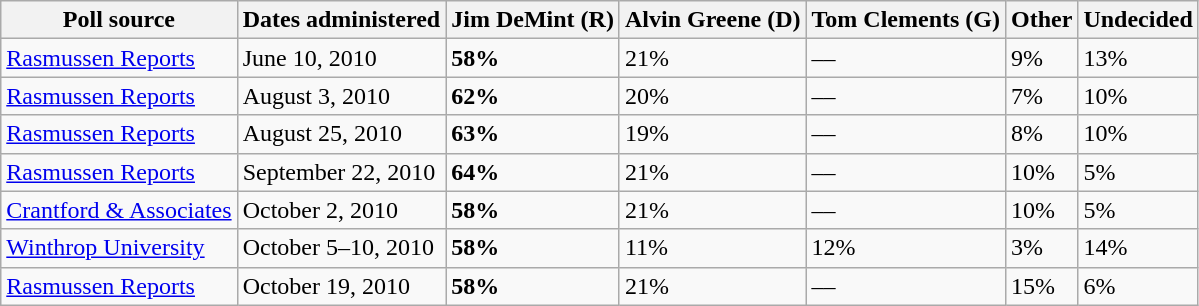<table class="wikitable">
<tr valign=bottom>
<th>Poll source</th>
<th>Dates administered</th>
<th>Jim DeMint (R)</th>
<th>Alvin Greene (D)</th>
<th>Tom Clements (G)</th>
<th>Other</th>
<th>Undecided</th>
</tr>
<tr>
<td><a href='#'>Rasmussen Reports</a></td>
<td>June 10, 2010</td>
<td><strong>58%</strong></td>
<td>21%</td>
<td>––</td>
<td>9%</td>
<td>13%</td>
</tr>
<tr>
<td><a href='#'>Rasmussen Reports</a></td>
<td>August 3, 2010</td>
<td><strong>62%</strong></td>
<td>20%</td>
<td>––</td>
<td>7%</td>
<td>10%</td>
</tr>
<tr>
<td><a href='#'>Rasmussen Reports</a></td>
<td>August 25, 2010</td>
<td><strong>63%</strong></td>
<td>19%</td>
<td>––</td>
<td>8%</td>
<td>10%</td>
</tr>
<tr>
<td><a href='#'>Rasmussen Reports</a></td>
<td>September 22, 2010</td>
<td><strong>64%</strong></td>
<td>21%</td>
<td>––</td>
<td>10%</td>
<td>5%</td>
</tr>
<tr>
<td><a href='#'>Crantford & Associates</a></td>
<td>October 2, 2010</td>
<td><strong>58%</strong></td>
<td>21%</td>
<td>––</td>
<td>10%</td>
<td>5%</td>
</tr>
<tr>
<td><a href='#'>Winthrop University</a></td>
<td>October 5–10, 2010</td>
<td><strong>58%</strong></td>
<td>11%</td>
<td>12%</td>
<td>3%</td>
<td>14%</td>
</tr>
<tr>
<td><a href='#'>Rasmussen Reports</a></td>
<td>October 19, 2010</td>
<td><strong>58%</strong></td>
<td>21%</td>
<td>––</td>
<td>15%</td>
<td>6%</td>
</tr>
</table>
